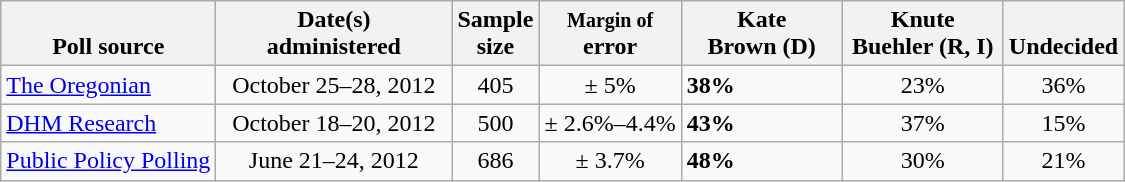<table class="wikitable">
<tr valign= bottom>
<th>Poll source</th>
<th style="width:150px;">Date(s)<br>administered</th>
<th class=small>Sample<br>size</th>
<th><small>Margin of</small><br>error</th>
<th style="width:100px;">Kate<br>Brown (D)</th>
<th style="width:100px;">Knute<br>Buehler (R, I)</th>
<th>Undecided</th>
</tr>
<tr>
<td><a href='#'>The Oregonian</a></td>
<td align=center>October 25–28, 2012</td>
<td align=center>405</td>
<td align=center>± 5%</td>
<td><strong>38%</strong></td>
<td align=center>23%</td>
<td align=center>36%</td>
</tr>
<tr>
<td><a href='#'>DHM Research</a></td>
<td align=center>October 18–20, 2012</td>
<td align=center>500</td>
<td align=center>± 2.6%–4.4%</td>
<td><strong>43%</strong></td>
<td align=center>37%</td>
<td align=center>15%</td>
</tr>
<tr>
<td><a href='#'>Public Policy Polling</a></td>
<td align=center>June 21–24, 2012</td>
<td align=center>686</td>
<td align=center>± 3.7%</td>
<td><strong>48%</strong></td>
<td align=center>30%</td>
<td align=center>21%</td>
</tr>
</table>
